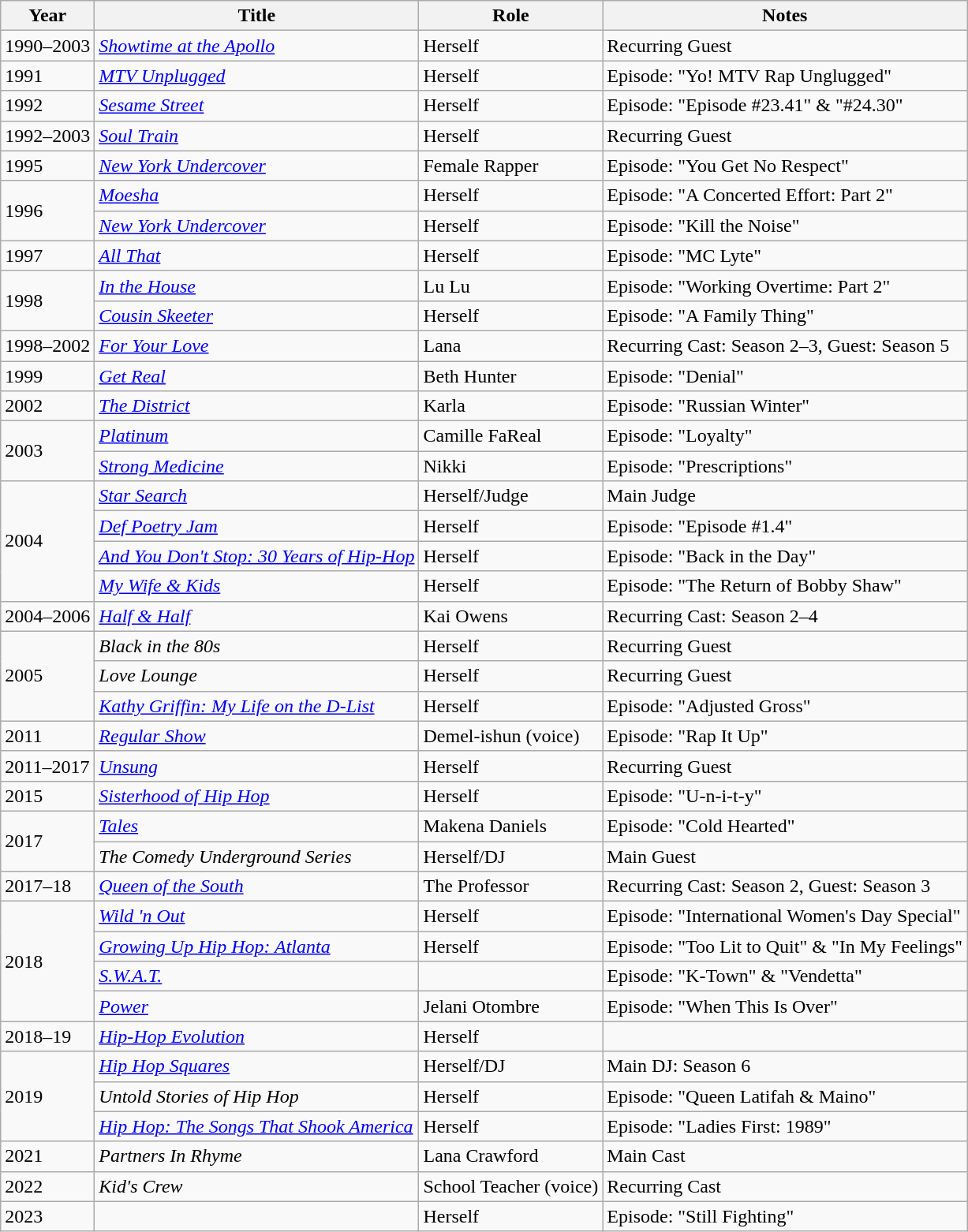<table class="wikitable">
<tr>
<th>Year</th>
<th>Title</th>
<th>Role</th>
<th>Notes</th>
</tr>
<tr>
<td>1990–2003</td>
<td><em><a href='#'>Showtime at the Apollo</a></em></td>
<td>Herself</td>
<td>Recurring Guest</td>
</tr>
<tr>
<td>1991</td>
<td><em><a href='#'>MTV Unplugged</a></em></td>
<td>Herself</td>
<td>Episode: "Yo! MTV Rap Unglugged"</td>
</tr>
<tr>
<td>1992</td>
<td><em><a href='#'>Sesame Street</a></em></td>
<td>Herself</td>
<td>Episode: "Episode #23.41" & "#24.30"</td>
</tr>
<tr>
<td>1992–2003</td>
<td><em><a href='#'>Soul Train</a></em></td>
<td>Herself</td>
<td>Recurring Guest</td>
</tr>
<tr>
<td>1995</td>
<td><em><a href='#'>New York Undercover</a></em></td>
<td>Female Rapper</td>
<td>Episode: "You Get No Respect"</td>
</tr>
<tr>
<td rowspan="2">1996</td>
<td><em><a href='#'>Moesha</a></em></td>
<td>Herself</td>
<td>Episode: "A Concerted Effort: Part 2"</td>
</tr>
<tr>
<td><em><a href='#'>New York Undercover</a></em></td>
<td>Herself</td>
<td>Episode: "Kill the Noise"</td>
</tr>
<tr>
<td>1997</td>
<td><em><a href='#'>All That</a></em></td>
<td>Herself</td>
<td>Episode: "MC Lyte"</td>
</tr>
<tr>
<td rowspan="2">1998</td>
<td><a href='#'><em>In the House</em></a></td>
<td>Lu Lu</td>
<td>Episode: "Working Overtime: Part 2"</td>
</tr>
<tr>
<td><em><a href='#'>Cousin Skeeter</a></em></td>
<td>Herself</td>
<td>Episode: "A Family Thing"</td>
</tr>
<tr>
<td>1998–2002</td>
<td><a href='#'><em>For Your Love</em></a></td>
<td>Lana</td>
<td>Recurring Cast: Season 2–3, Guest: Season 5</td>
</tr>
<tr>
<td>1999</td>
<td><a href='#'><em>Get Real</em></a></td>
<td>Beth Hunter</td>
<td>Episode: "Denial"</td>
</tr>
<tr>
<td>2002</td>
<td><em><a href='#'>The District</a></em></td>
<td>Karla</td>
<td>Episode: "Russian Winter"</td>
</tr>
<tr>
<td rowspan="2">2003</td>
<td><a href='#'><em>Platinum</em></a></td>
<td>Camille FaReal</td>
<td>Episode: "Loyalty"</td>
</tr>
<tr>
<td><em><a href='#'>Strong Medicine</a></em></td>
<td>Nikki</td>
<td>Episode: "Prescriptions"</td>
</tr>
<tr>
<td rowspan="4">2004</td>
<td><em><a href='#'>Star Search</a></em></td>
<td>Herself/Judge</td>
<td>Main Judge</td>
</tr>
<tr>
<td><em><a href='#'>Def Poetry Jam</a></em></td>
<td>Herself</td>
<td>Episode: "Episode #1.4"</td>
</tr>
<tr>
<td><em><a href='#'>And You Don't Stop: 30 Years of Hip-Hop</a></em></td>
<td>Herself</td>
<td>Episode: "Back in the Day"</td>
</tr>
<tr>
<td><em><a href='#'>My Wife & Kids</a></em></td>
<td>Herself</td>
<td>Episode: "The Return of Bobby Shaw"</td>
</tr>
<tr>
<td>2004–2006</td>
<td><em><a href='#'>Half & Half</a></em></td>
<td>Kai Owens</td>
<td>Recurring Cast: Season 2–4</td>
</tr>
<tr>
<td rowspan="3">2005</td>
<td><em>Black in the 80s</em></td>
<td>Herself</td>
<td>Recurring Guest</td>
</tr>
<tr>
<td><em>Love Lounge</em></td>
<td>Herself</td>
<td>Recurring Guest</td>
</tr>
<tr>
<td><em><a href='#'>Kathy Griffin: My Life on the D-List</a></em></td>
<td>Herself</td>
<td>Episode: "Adjusted Gross"</td>
</tr>
<tr>
<td>2011</td>
<td><em><a href='#'>Regular Show</a></em></td>
<td>Demel-ishun (voice)</td>
<td>Episode: "Rap It Up"</td>
</tr>
<tr>
<td>2011–2017</td>
<td><em><a href='#'>Unsung</a></em></td>
<td>Herself</td>
<td>Recurring Guest</td>
</tr>
<tr>
<td>2015</td>
<td><em><a href='#'>Sisterhood of Hip Hop</a></em></td>
<td>Herself</td>
<td>Episode: "U-n-i-t-y"</td>
</tr>
<tr>
<td rowspan="2">2017</td>
<td><a href='#'><em>Tales</em></a></td>
<td>Makena Daniels</td>
<td>Episode: "Cold Hearted"</td>
</tr>
<tr>
<td><em>The Comedy Underground Series</em></td>
<td>Herself/DJ</td>
<td>Main Guest</td>
</tr>
<tr>
<td>2017–18</td>
<td><a href='#'><em>Queen of the South</em></a></td>
<td>The Professor</td>
<td>Recurring Cast: Season 2, Guest: Season 3</td>
</tr>
<tr>
<td rowspan="4">2018</td>
<td><em><a href='#'>Wild 'n Out</a></em></td>
<td>Herself</td>
<td>Episode: "International Women's Day Special"</td>
</tr>
<tr>
<td><em><a href='#'>Growing Up Hip Hop: Atlanta</a></em></td>
<td>Herself</td>
<td>Episode: "Too Lit to Quit" & "In My Feelings"</td>
</tr>
<tr>
<td><a href='#'><em>S.W.A.T.</em></a></td>
<td></td>
<td>Episode: "K-Town" & "Vendetta"</td>
</tr>
<tr>
<td><a href='#'><em>Power</em></a></td>
<td>Jelani Otombre</td>
<td>Episode: "When This Is Over"</td>
</tr>
<tr>
<td>2018–19</td>
<td><em><a href='#'>Hip-Hop Evolution</a></em></td>
<td>Herself</td>
<td></td>
</tr>
<tr>
<td rowspan="3">2019</td>
<td><em><a href='#'>Hip Hop Squares</a></em></td>
<td>Herself/DJ</td>
<td>Main DJ: Season 6</td>
</tr>
<tr>
<td><em>Untold Stories of Hip Hop</em></td>
<td>Herself</td>
<td>Episode: "Queen Latifah & Maino"</td>
</tr>
<tr>
<td><em><a href='#'>Hip Hop: The Songs That Shook America</a></em></td>
<td>Herself</td>
<td>Episode: "Ladies First: 1989"</td>
</tr>
<tr>
<td>2021</td>
<td><em>Partners In Rhyme</em></td>
<td>Lana Crawford</td>
<td>Main Cast</td>
</tr>
<tr>
<td>2022</td>
<td><em>Kid's Crew</em></td>
<td>School Teacher (voice)</td>
<td>Recurring Cast</td>
</tr>
<tr>
<td>2023</td>
<td></td>
<td>Herself</td>
<td>Episode: "Still Fighting"</td>
</tr>
</table>
